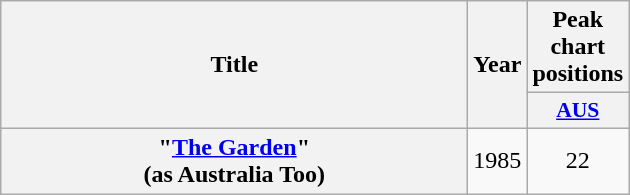<table class="wikitable plainrowheaders" style="text-align:center;" border="1">
<tr>
<th scope="col" rowspan="2" style="width:19em;">Title</th>
<th scope="col" rowspan="2" style="width:1em;">Year</th>
<th scope="col" colspan="1">Peak chart positions</th>
</tr>
<tr>
<th scope="col" style="width:3em;font-size:90%;"><a href='#'>AUS</a><br></th>
</tr>
<tr>
<th scope="row">"<a href='#'>The Garden</a>"<br><span>(as Australia Too)</span></th>
<td>1985</td>
<td>22</td>
</tr>
</table>
